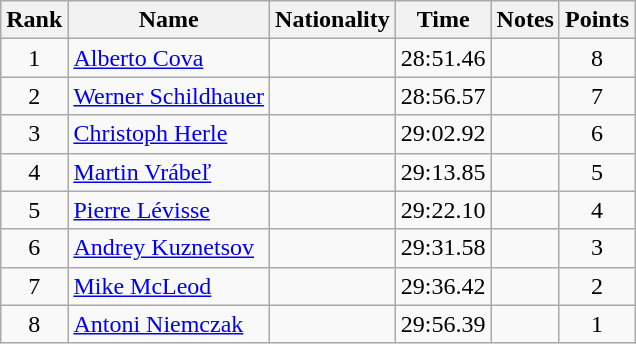<table class="wikitable sortable" style="text-align:center">
<tr>
<th>Rank</th>
<th>Name</th>
<th>Nationality</th>
<th>Time</th>
<th>Notes</th>
<th>Points</th>
</tr>
<tr>
<td>1</td>
<td align=left><a href='#'>Alberto Cova</a></td>
<td align=left></td>
<td>28:51.46</td>
<td></td>
<td>8</td>
</tr>
<tr>
<td>2</td>
<td align=left><a href='#'>Werner Schildhauer</a></td>
<td align=left></td>
<td>28:56.57</td>
<td></td>
<td>7</td>
</tr>
<tr>
<td>3</td>
<td align=left><a href='#'>Christoph Herle</a></td>
<td align=left></td>
<td>29:02.92</td>
<td></td>
<td>6</td>
</tr>
<tr>
<td>4</td>
<td align=left><a href='#'>Martin Vrábeľ</a></td>
<td align=left></td>
<td>29:13.85</td>
<td></td>
<td>5</td>
</tr>
<tr>
<td>5</td>
<td align=left><a href='#'>Pierre Lévisse</a></td>
<td align=left></td>
<td>29:22.10</td>
<td></td>
<td>4</td>
</tr>
<tr>
<td>6</td>
<td align=left><a href='#'>Andrey Kuznetsov</a></td>
<td align=left></td>
<td>29:31.58</td>
<td></td>
<td>3</td>
</tr>
<tr>
<td>7</td>
<td align=left><a href='#'>Mike McLeod</a></td>
<td align=left></td>
<td>29:36.42</td>
<td></td>
<td>2</td>
</tr>
<tr>
<td>8</td>
<td align=left><a href='#'>Antoni Niemczak</a></td>
<td align=left></td>
<td>29:56.39</td>
<td></td>
<td>1</td>
</tr>
</table>
